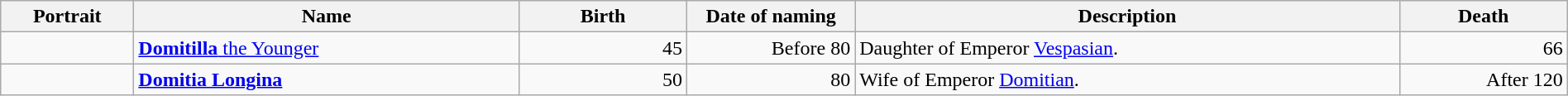<table width=100% class="wikitable">
<tr>
<th style="width:100px">Portrait</th>
<th>Name</th>
<th style="width:8em">Birth</th>
<th style="width:8em">Date of naming</th>
<th>Description</th>
<th style="width:8em">Death</th>
</tr>
<tr>
<td></td>
<td><a href='#'><strong>Domitilla</strong> the Younger</a><br></td>
<td style="text-align:right">45</td>
<td style="text-align:right">Before 80</td>
<td>Daughter of Emperor <a href='#'>Vespasian</a>.</td>
<td style="text-align:right">66</td>
</tr>
<tr>
<td></td>
<td><strong><a href='#'>Domitia Longina</a></strong><br></td>
<td style="text-align:right">50</td>
<td style="text-align:right">80</td>
<td>Wife of Emperor <a href='#'>Domitian</a>.</td>
<td style="text-align:right">After 120</td>
</tr>
</table>
